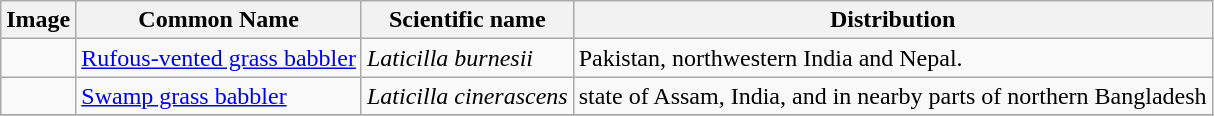<table class="wikitable">
<tr>
<th>Image</th>
<th>Common Name</th>
<th>Scientific name</th>
<th>Distribution</th>
</tr>
<tr>
<td></td>
<td><a href='#'>Rufous-vented grass babbler</a></td>
<td><em>Laticilla burnesii</em></td>
<td>Pakistan, northwestern India and Nepal.</td>
</tr>
<tr>
<td></td>
<td><a href='#'>Swamp grass babbler</a></td>
<td><em>Laticilla cinerascens</em></td>
<td>state of Assam, India, and in nearby parts of northern Bangladesh</td>
</tr>
<tr>
</tr>
</table>
